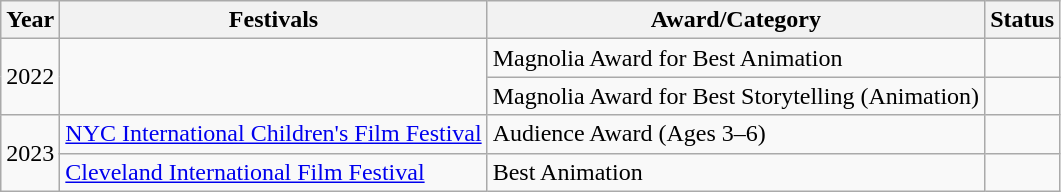<table class="wikitable">
<tr>
<th>Year</th>
<th>Festivals</th>
<th>Award/Category</th>
<th>Status</th>
</tr>
<tr>
<td rowspan="2">2022</td>
<td rowspan="2"></td>
<td>Magnolia Award for Best Animation</td>
<td></td>
</tr>
<tr>
<td>Magnolia Award for Best Storytelling (Animation)</td>
<td></td>
</tr>
<tr>
<td rowspan="2">2023</td>
<td><a href='#'>NYC International Children's Film Festival</a></td>
<td>Audience Award (Ages 3–6)</td>
<td></td>
</tr>
<tr>
<td><a href='#'>Cleveland International Film Festival</a></td>
<td>Best Animation</td>
<td></td>
</tr>
</table>
